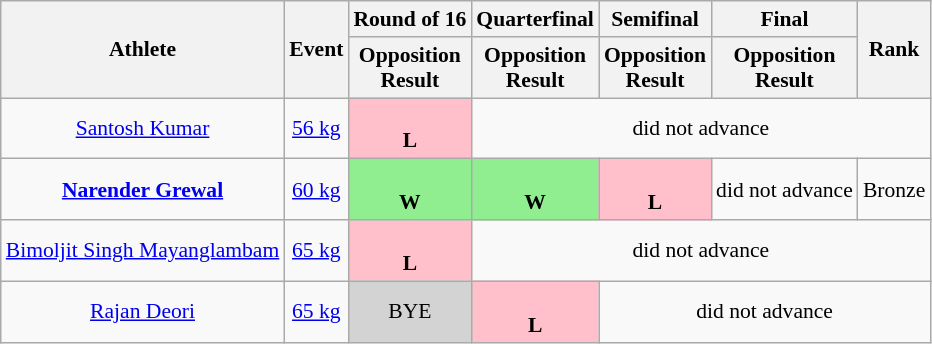<table class=wikitable style="text-align:center; font-size:90%">
<tr>
<th rowspan=2>Athlete</th>
<th rowspan=2>Event</th>
<th>Round of 16</th>
<th>Quarterfinal</th>
<th>Semifinal</th>
<th>Final</th>
<th rowspan=2>Rank</th>
</tr>
<tr>
<th>Opposition<br>Result</th>
<th>Opposition<br>Result</th>
<th>Opposition<br>Result</th>
<th>Opposition<br>Result</th>
</tr>
<tr>
<td><a href='#'>Santosh Kumar</a></td>
<td><a href='#'>56 kg</a></td>
<td style="text-align:center; background:pink;"><br><strong>L</strong></td>
<td style="text-align:center;" colspan=4>did not advance</td>
</tr>
<tr>
<td><strong><a href='#'>Narender Grewal</a></strong></td>
<td><a href='#'>60 kg</a></td>
<td style="text-align:center; background:lightgreen;"><br><strong>W</strong></td>
<td style="text-align:center; background:lightgreen;"><br><strong>W</strong></td>
<td style="text-align:center; background:pink;"><br><strong>L</strong></td>
<td>did not advance</td>
<td> Bronze</td>
</tr>
<tr>
<td><a href='#'>Bimoljit Singh Mayanglambam</a></td>
<td><a href='#'>65 kg</a></td>
<td style="text-align:center; background:pink;"><br><strong>L</strong></td>
<td style="text-align:center;" colspan=4>did not advance</td>
</tr>
<tr align=center>
<td><a href='#'>Rajan Deori</a></td>
<td><a href='#'>65 kg</a></td>
<td style="background:lightgrey;">BYE</td>
<td style="background:pink;"><br><strong>L</strong></td>
<td colspan=3>did not advance</td>
</tr>
</table>
